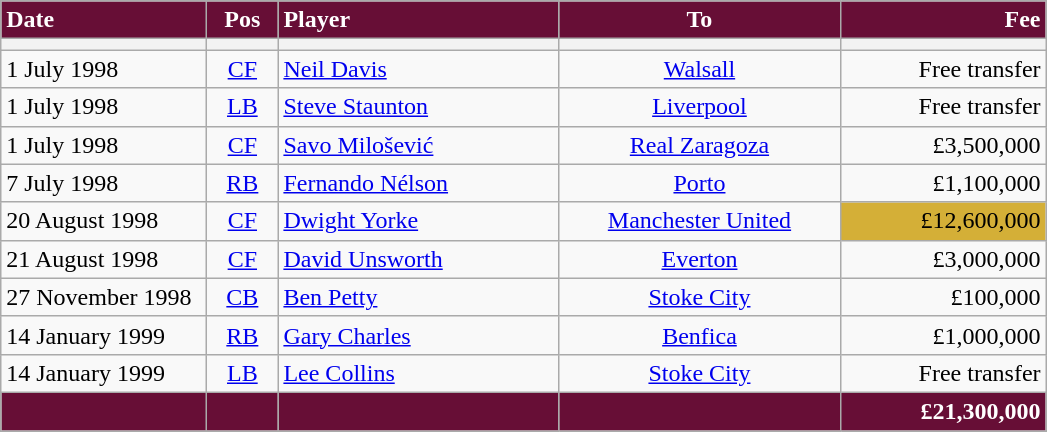<table class="wikitable">
<tr>
<th style="background:#670E36; color:#ffffff; text-align:left; width:130px">Date</th>
<th style="background:#670E36; color:#ffffff; text-align:center; width:40px">Pos</th>
<th style="background:#670E36; color:#ffffff; text-align:left; width:180px">Player</th>
<th style="background:#670E36; color:#ffffff; text-align:center; width:180px">To</th>
<th style="background:#670E36; color:#ffffff; text-align:right; width:130px">Fee</th>
</tr>
<tr>
<th></th>
<th></th>
<th></th>
<th></th>
<th></th>
</tr>
<tr>
<td>1 July 1998</td>
<td style="text-align:center;"><a href='#'>CF</a></td>
<td><a href='#'>Neil Davis</a></td>
<td style="text-align:center;"><a href='#'>Walsall</a></td>
<td style="text-align:right;">Free transfer</td>
</tr>
<tr>
<td>1 July 1998</td>
<td style="text-align:center;"><a href='#'>LB</a></td>
<td> <a href='#'>Steve Staunton</a></td>
<td style="text-align:center;"><a href='#'>Liverpool</a></td>
<td style="text-align:right;">Free transfer</td>
</tr>
<tr>
<td>1 July 1998</td>
<td style="text-align:center;"><a href='#'>CF</a></td>
<td> <a href='#'>Savo Milošević</a></td>
<td style="text-align:center;"> <a href='#'>Real Zaragoza</a></td>
<td style="text-align:right;">£3,500,000</td>
</tr>
<tr>
<td>7 July 1998</td>
<td style="text-align:center;"><a href='#'>RB</a></td>
<td> <a href='#'>Fernando Nélson</a></td>
<td style="text-align:center;"> <a href='#'>Porto</a></td>
<td style="text-align:right;">£1,100,000</td>
</tr>
<tr>
<td>20 August 1998</td>
<td style="text-align:center;"><a href='#'>CF</a></td>
<td> <a href='#'>Dwight Yorke</a></td>
<td style="text-align:center;"><a href='#'>Manchester United</a></td>
<td style="text-align:right;background-color:#D4AF37">£12,600,000</td>
</tr>
<tr>
<td>21 August 1998</td>
<td style="text-align:center;"><a href='#'>CF</a></td>
<td><a href='#'>David Unsworth</a></td>
<td style="text-align:center;"><a href='#'>Everton</a></td>
<td style="text-align:right;">£3,000,000</td>
</tr>
<tr>
<td>27 November 1998</td>
<td style="text-align:center;"><a href='#'>CB</a></td>
<td><a href='#'>Ben Petty</a></td>
<td style="text-align:center;"><a href='#'>Stoke City</a></td>
<td style="text-align:right;">£100,000</td>
</tr>
<tr>
<td>14 January 1999</td>
<td style="text-align:center;"><a href='#'>RB</a></td>
<td><a href='#'>Gary Charles</a></td>
<td style="text-align:center;"> <a href='#'>Benfica</a></td>
<td style="text-align:right;">£1,000,000</td>
</tr>
<tr>
<td>14 January 1999</td>
<td style="text-align:center;"><a href='#'>LB</a></td>
<td><a href='#'>Lee Collins</a></td>
<td style="text-align:center;"><a href='#'>Stoke City</a></td>
<td style="text-align:right;">Free transfer</td>
</tr>
<tr>
<th style="background:#670E36;"></th>
<th style="background:#670E36;"></th>
<th style="background:#670E36;"></th>
<th style="background:#670E36;"></th>
<th style="background:#670E36; color:#ffffff; text-align:right;"><strong>£21,300,000</strong></th>
</tr>
</table>
